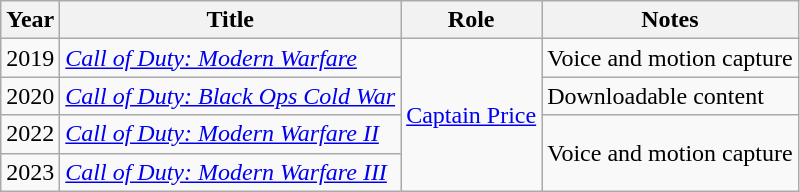<table class="wikitable sortable">
<tr>
<th>Year</th>
<th>Title</th>
<th>Role</th>
<th class="unsortable">Notes</th>
</tr>
<tr>
<td>2019</td>
<td><em><a href='#'>Call of Duty: Modern Warfare</a></em></td>
<td rowspan="4"><a href='#'>Captain Price</a></td>
<td>Voice and motion capture</td>
</tr>
<tr>
<td>2020</td>
<td><em><a href='#'>Call of Duty: Black Ops Cold War</a></em></td>
<td>Downloadable content</td>
</tr>
<tr>
<td>2022</td>
<td><a href='#'><em>Call of Duty: Modern Warfare II</em></a></td>
<td rowspan="2">Voice and motion capture</td>
</tr>
<tr>
<td>2023</td>
<td><em><a href='#'>Call of Duty: Modern Warfare III</a></em></td>
</tr>
</table>
